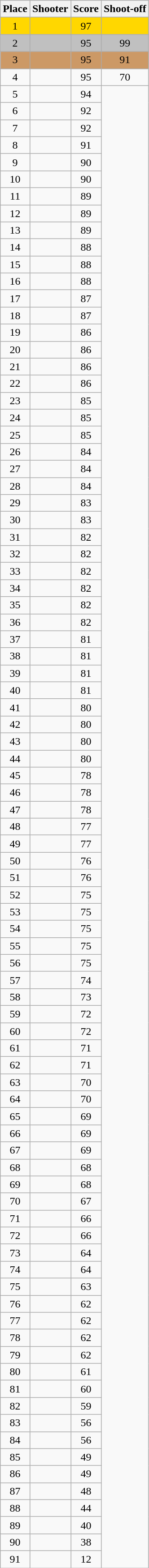<table class=wikitable style="text-align:center">
<tr>
<th>Place</th>
<th>Shooter</th>
<th>Score</th>
<th>Shoot-off</th>
</tr>
<tr bgcolor=gold>
<td>1</td>
<td align=left></td>
<td>97</td>
<td></td>
</tr>
<tr bgcolor=silver>
<td>2</td>
<td align=left></td>
<td>95</td>
<td>99</td>
</tr>
<tr bgcolor=cc9966>
<td>3</td>
<td align=left></td>
<td>95</td>
<td>91</td>
</tr>
<tr>
<td>4</td>
<td align=left></td>
<td>95</td>
<td>70</td>
</tr>
<tr>
<td>5</td>
<td align=left></td>
<td>94</td>
<td rowspan=87></td>
</tr>
<tr>
<td>6</td>
<td align=left></td>
<td>92</td>
</tr>
<tr>
<td>7</td>
<td align=left></td>
<td>92</td>
</tr>
<tr>
<td>8</td>
<td align=left></td>
<td>91</td>
</tr>
<tr>
<td>9</td>
<td align=left></td>
<td>90</td>
</tr>
<tr>
<td>10</td>
<td align=left></td>
<td>90</td>
</tr>
<tr>
<td>11</td>
<td align=left></td>
<td>89</td>
</tr>
<tr>
<td>12</td>
<td align=left></td>
<td>89</td>
</tr>
<tr>
<td>13</td>
<td align=left></td>
<td>89</td>
</tr>
<tr>
<td>14</td>
<td align=left></td>
<td>88</td>
</tr>
<tr>
<td>15</td>
<td align=left></td>
<td>88</td>
</tr>
<tr>
<td>16</td>
<td align=left></td>
<td>88</td>
</tr>
<tr>
<td>17</td>
<td align=left></td>
<td>87</td>
</tr>
<tr>
<td>18</td>
<td align=left></td>
<td>87</td>
</tr>
<tr>
<td>19</td>
<td align=left></td>
<td>86</td>
</tr>
<tr>
<td>20</td>
<td align=left></td>
<td>86</td>
</tr>
<tr>
<td>21</td>
<td align=left></td>
<td>86</td>
</tr>
<tr>
<td>22</td>
<td align=left></td>
<td>86</td>
</tr>
<tr>
<td>23</td>
<td align=left></td>
<td>85</td>
</tr>
<tr>
<td>24</td>
<td align=left></td>
<td>85</td>
</tr>
<tr>
<td>25</td>
<td align=left></td>
<td>85</td>
</tr>
<tr>
<td>26</td>
<td align=left></td>
<td>84</td>
</tr>
<tr>
<td>27</td>
<td align=left></td>
<td>84</td>
</tr>
<tr>
<td>28</td>
<td align=left></td>
<td>84</td>
</tr>
<tr>
<td>29</td>
<td align=left></td>
<td>83</td>
</tr>
<tr>
<td>30</td>
<td align=left></td>
<td>83</td>
</tr>
<tr>
<td>31</td>
<td align=left></td>
<td>82</td>
</tr>
<tr>
<td>32</td>
<td align=left></td>
<td>82</td>
</tr>
<tr>
<td>33</td>
<td align=left></td>
<td>82</td>
</tr>
<tr>
<td>34</td>
<td align=left></td>
<td>82</td>
</tr>
<tr>
<td>35</td>
<td align=left></td>
<td>82</td>
</tr>
<tr>
<td>36</td>
<td align=left></td>
<td>82</td>
</tr>
<tr>
<td>37</td>
<td align=left></td>
<td>81</td>
</tr>
<tr>
<td>38</td>
<td align=left></td>
<td>81</td>
</tr>
<tr>
<td>39</td>
<td align=left></td>
<td>81</td>
</tr>
<tr>
<td>40</td>
<td align=left></td>
<td>81</td>
</tr>
<tr>
<td>41</td>
<td align=left></td>
<td>80</td>
</tr>
<tr>
<td>42</td>
<td align=left></td>
<td>80</td>
</tr>
<tr>
<td>43</td>
<td align=left></td>
<td>80</td>
</tr>
<tr>
<td>44</td>
<td align=left></td>
<td>80</td>
</tr>
<tr>
<td>45</td>
<td align=left></td>
<td>78</td>
</tr>
<tr>
<td>46</td>
<td align=left></td>
<td>78</td>
</tr>
<tr>
<td>47</td>
<td align=left></td>
<td>78</td>
</tr>
<tr>
<td>48</td>
<td align=left></td>
<td>77</td>
</tr>
<tr>
<td>49</td>
<td align=left></td>
<td>77</td>
</tr>
<tr>
<td>50</td>
<td align=left></td>
<td>76</td>
</tr>
<tr>
<td>51</td>
<td align=left></td>
<td>76</td>
</tr>
<tr>
<td>52</td>
<td align=left></td>
<td>75</td>
</tr>
<tr>
<td>53</td>
<td align=left></td>
<td>75</td>
</tr>
<tr>
<td>54</td>
<td align=left></td>
<td>75</td>
</tr>
<tr>
<td>55</td>
<td align=left></td>
<td>75</td>
</tr>
<tr>
<td>56</td>
<td align=left></td>
<td>75</td>
</tr>
<tr>
<td>57</td>
<td align=left></td>
<td>74</td>
</tr>
<tr>
<td>58</td>
<td align=left></td>
<td>73</td>
</tr>
<tr>
<td>59</td>
<td align=left></td>
<td>72</td>
</tr>
<tr>
<td>60</td>
<td align=left></td>
<td>72</td>
</tr>
<tr>
<td>61</td>
<td align=left></td>
<td>71</td>
</tr>
<tr>
<td>62</td>
<td align=left></td>
<td>71</td>
</tr>
<tr>
<td>63</td>
<td align=left></td>
<td>70</td>
</tr>
<tr>
<td>64</td>
<td align=left></td>
<td>70</td>
</tr>
<tr>
<td>65</td>
<td align=left></td>
<td>69</td>
</tr>
<tr>
<td>66</td>
<td align=left></td>
<td>69</td>
</tr>
<tr>
<td>67</td>
<td align=left></td>
<td>69</td>
</tr>
<tr>
<td>68</td>
<td align=left></td>
<td>68</td>
</tr>
<tr>
<td>69</td>
<td align=left></td>
<td>68</td>
</tr>
<tr>
<td>70</td>
<td align=left></td>
<td>67</td>
</tr>
<tr>
<td>71</td>
<td align=left></td>
<td>66</td>
</tr>
<tr>
<td>72</td>
<td align=left></td>
<td>66</td>
</tr>
<tr>
<td>73</td>
<td align=left></td>
<td>64</td>
</tr>
<tr>
<td>74</td>
<td align=left></td>
<td>64</td>
</tr>
<tr>
<td>75</td>
<td align=left></td>
<td>63</td>
</tr>
<tr>
<td>76</td>
<td align=left></td>
<td>62</td>
</tr>
<tr>
<td>77</td>
<td align=left></td>
<td>62</td>
</tr>
<tr>
<td>78</td>
<td align=left></td>
<td>62</td>
</tr>
<tr>
<td>79</td>
<td align=left></td>
<td>62</td>
</tr>
<tr>
<td>80</td>
<td align=left></td>
<td>61</td>
</tr>
<tr>
<td>81</td>
<td align=left></td>
<td>60</td>
</tr>
<tr>
<td>82</td>
<td align=left></td>
<td>59</td>
</tr>
<tr>
<td>83</td>
<td align=left></td>
<td>56</td>
</tr>
<tr>
<td>84</td>
<td align=left></td>
<td>56</td>
</tr>
<tr>
<td>85</td>
<td align=left></td>
<td>49</td>
</tr>
<tr>
<td>86</td>
<td align=left></td>
<td>49</td>
</tr>
<tr>
<td>87</td>
<td align=left></td>
<td>48</td>
</tr>
<tr>
<td>88</td>
<td align=left></td>
<td>44</td>
</tr>
<tr>
<td>89</td>
<td align=left></td>
<td>40</td>
</tr>
<tr>
<td>90</td>
<td align=left></td>
<td>38</td>
</tr>
<tr>
<td>91</td>
<td align=left></td>
<td>12</td>
</tr>
</table>
